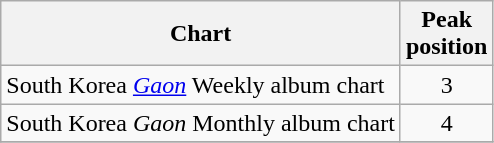<table class="wikitable sortable">
<tr>
<th>Chart</th>
<th>Peak<br>position</th>
</tr>
<tr>
<td>South Korea <em><a href='#'>Gaon</a></em> Weekly album chart</td>
<td align="center">3</td>
</tr>
<tr>
<td>South Korea <em>Gaon</em> Monthly album chart</td>
<td align="center">4</td>
</tr>
<tr>
</tr>
</table>
